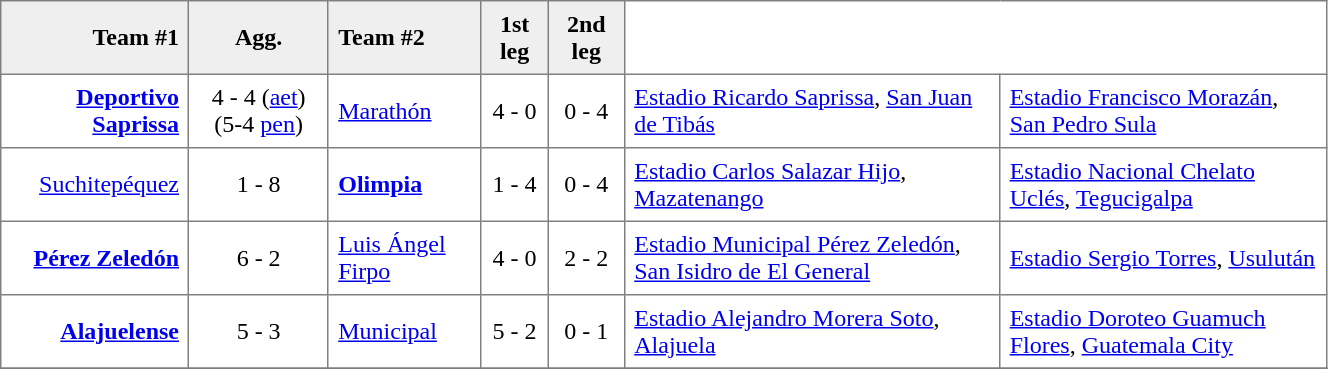<table border=1 cellspacing=0 cellpadding=6 style="border-collapse: collapse;" width=70%>
<tr bgcolor="efefef">
<th align=right>Team #1</th>
<th>Agg.</th>
<th align=left>Team #2</th>
<th>1st leg</th>
<th>2nd leg</th>
</tr>
<tr>
<td align=right><strong><a href='#'>Deportivo Saprissa</a></strong> </td>
<td align=center>4 - 4 (<a href='#'>aet</a>) (5-4 <a href='#'>pen</a>)</td>
<td> <a href='#'>Marathón</a></td>
<td align=center>4 - 0</td>
<td align=center>0 - 4</td>
<td><a href='#'>Estadio Ricardo Saprissa</a>, <a href='#'> San Juan de Tibás</a></td>
<td><a href='#'>Estadio Francisco Morazán</a>, <a href='#'>San Pedro Sula</a></td>
</tr>
<tr>
<td align=right><a href='#'>Suchitepéquez</a> </td>
<td align=center>1 - 8</td>
<td> <strong><a href='#'>Olimpia</a></strong></td>
<td align=center>1 - 4</td>
<td align=center>0 - 4</td>
<td><a href='#'>Estadio Carlos Salazar Hijo</a>, <a href='#'>Mazatenango</a></td>
<td><a href='#'>Estadio Nacional Chelato Uclés</a>, <a href='#'>Tegucigalpa</a></td>
</tr>
<tr>
<td align=right><strong><a href='#'>Pérez Zeledón</a></strong> </td>
<td align=center>6 - 2</td>
<td> <a href='#'>Luis Ángel Firpo</a></td>
<td align=center>4 - 0</td>
<td align=center>2 - 2</td>
<td><a href='#'>Estadio Municipal Pérez Zeledón</a>, <a href='#'>San Isidro de El General</a></td>
<td><a href='#'>Estadio Sergio Torres</a>, <a href='#'>Usulután</a></td>
</tr>
<tr>
<td align=right><strong><a href='#'>Alajuelense</a></strong> </td>
<td align=center>5 - 3</td>
<td> <a href='#'>Municipal</a></td>
<td align=center>5 - 2</td>
<td align=center>0 - 1</td>
<td><a href='#'>Estadio Alejandro Morera Soto</a>, <a href='#'>Alajuela</a></td>
<td><a href='#'>Estadio Doroteo Guamuch Flores</a>, <a href='#'>Guatemala City</a></td>
</tr>
<tr>
</tr>
</table>
